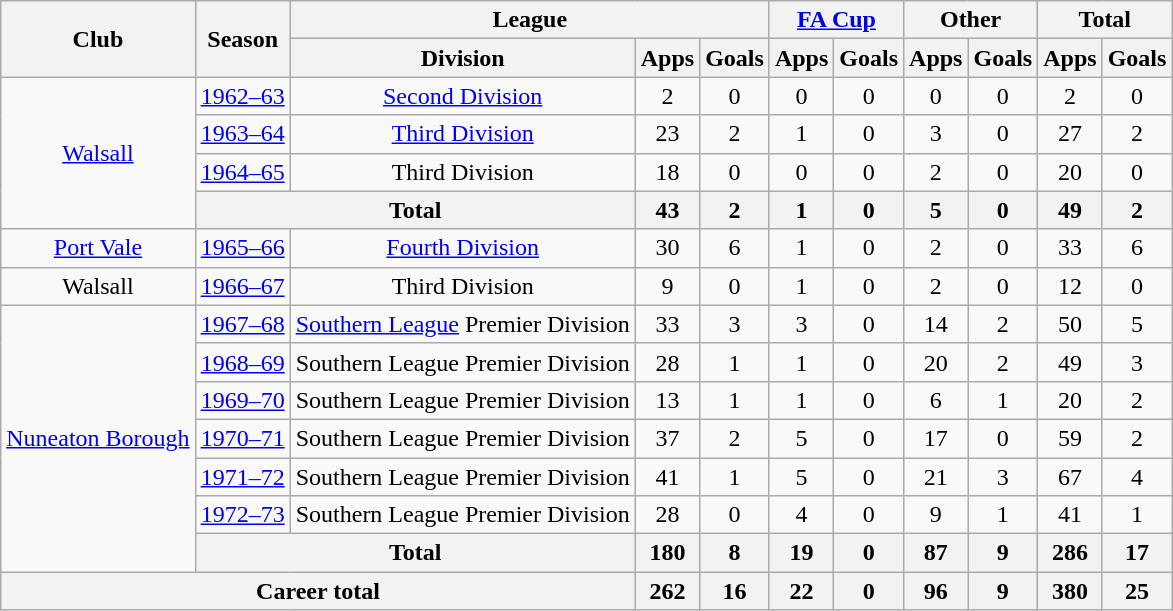<table class="wikitable" style="text-align: center;">
<tr>
<th rowspan="2">Club</th>
<th rowspan="2">Season</th>
<th colspan="3">League</th>
<th colspan="2"><a href='#'>FA Cup</a></th>
<th colspan="2">Other</th>
<th colspan="2">Total</th>
</tr>
<tr>
<th>Division</th>
<th>Apps</th>
<th>Goals</th>
<th>Apps</th>
<th>Goals</th>
<th>Apps</th>
<th>Goals</th>
<th>Apps</th>
<th>Goals</th>
</tr>
<tr>
<td rowspan="4"><a href='#'>Walsall</a></td>
<td><a href='#'>1962–63</a></td>
<td><a href='#'>Second Division</a></td>
<td>2</td>
<td>0</td>
<td>0</td>
<td>0</td>
<td>0</td>
<td>0</td>
<td>2</td>
<td>0</td>
</tr>
<tr>
<td><a href='#'>1963–64</a></td>
<td><a href='#'>Third Division</a></td>
<td>23</td>
<td>2</td>
<td>1</td>
<td>0</td>
<td>3</td>
<td>0</td>
<td>27</td>
<td>2</td>
</tr>
<tr>
<td><a href='#'>1964–65</a></td>
<td>Third Division</td>
<td>18</td>
<td>0</td>
<td>0</td>
<td>0</td>
<td>2</td>
<td>0</td>
<td>20</td>
<td>0</td>
</tr>
<tr>
<th colspan="2">Total</th>
<th>43</th>
<th>2</th>
<th>1</th>
<th>0</th>
<th>5</th>
<th>0</th>
<th>49</th>
<th>2</th>
</tr>
<tr>
<td><a href='#'>Port Vale</a></td>
<td><a href='#'>1965–66</a></td>
<td><a href='#'>Fourth Division</a></td>
<td>30</td>
<td>6</td>
<td>1</td>
<td>0</td>
<td>2</td>
<td>0</td>
<td>33</td>
<td>6</td>
</tr>
<tr>
<td>Walsall</td>
<td><a href='#'>1966–67</a></td>
<td>Third Division</td>
<td>9</td>
<td>0</td>
<td>1</td>
<td>0</td>
<td>2</td>
<td>0</td>
<td>12</td>
<td>0</td>
</tr>
<tr>
<td rowspan="7"><a href='#'>Nuneaton Borough</a></td>
<td><a href='#'>1967–68</a></td>
<td><a href='#'>Southern League</a> Premier Division</td>
<td>33</td>
<td>3</td>
<td>3</td>
<td>0</td>
<td>14</td>
<td>2</td>
<td>50</td>
<td>5</td>
</tr>
<tr>
<td><a href='#'>1968–69</a></td>
<td>Southern League Premier Division</td>
<td>28</td>
<td>1</td>
<td>1</td>
<td>0</td>
<td>20</td>
<td>2</td>
<td>49</td>
<td>3</td>
</tr>
<tr>
<td><a href='#'>1969–70</a></td>
<td>Southern League Premier Division</td>
<td>13</td>
<td>1</td>
<td>1</td>
<td>0</td>
<td>6</td>
<td>1</td>
<td>20</td>
<td>2</td>
</tr>
<tr>
<td><a href='#'>1970–71</a></td>
<td>Southern League Premier Division</td>
<td>37</td>
<td>2</td>
<td>5</td>
<td>0</td>
<td>17</td>
<td>0</td>
<td>59</td>
<td>2</td>
</tr>
<tr>
<td><a href='#'>1971–72</a></td>
<td>Southern League Premier Division</td>
<td>41</td>
<td>1</td>
<td>5</td>
<td>0</td>
<td>21</td>
<td>3</td>
<td>67</td>
<td>4</td>
</tr>
<tr>
<td><a href='#'>1972–73</a></td>
<td>Southern League Premier Division</td>
<td>28</td>
<td>0</td>
<td>4</td>
<td>0</td>
<td>9</td>
<td>1</td>
<td>41</td>
<td>1</td>
</tr>
<tr>
<th colspan="2">Total</th>
<th>180</th>
<th>8</th>
<th>19</th>
<th>0</th>
<th>87</th>
<th>9</th>
<th>286</th>
<th>17</th>
</tr>
<tr>
<th colspan="3">Career total</th>
<th>262</th>
<th>16</th>
<th>22</th>
<th>0</th>
<th>96</th>
<th>9</th>
<th>380</th>
<th>25</th>
</tr>
</table>
